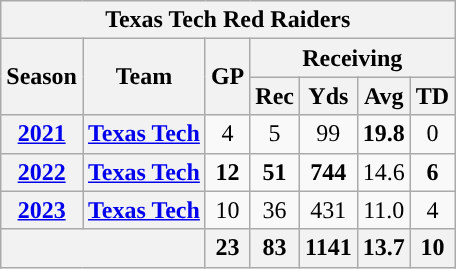<table class="wikitable" style="text-align:center;">
<tr>
<th colspan="7">Texas Tech Red Raiders</th>
</tr>
<tr>
<th rowspan="2">Season</th>
<th rowspan="2">Team</th>
<th rowspan="2">GP</th>
<th colspan="4">Receiving</th>
</tr>
<tr>
<th>Rec</th>
<th>Yds</th>
<th>Avg</th>
<th>TD</th>
</tr>
<tr>
<th><a href='#'>2021</a></th>
<th><a href='#'>Texas Tech</a></th>
<td>4</td>
<td>5</td>
<td>99</td>
<td><strong>19.8</strong></td>
<td>0</td>
</tr>
<tr>
<th><a href='#'>2022</a></th>
<th><a href='#'>Texas Tech</a></th>
<td><strong>12</strong></td>
<td><strong>51</strong></td>
<td><strong>744</strong></td>
<td>14.6</td>
<td><strong>6</strong></td>
</tr>
<tr>
<th><a href='#'>2023</a></th>
<th><a href='#'>Texas Tech</a></th>
<td>10</td>
<td>36</td>
<td>431</td>
<td>11.0</td>
<td>4</td>
</tr>
<tr>
<th colspan="2"></th>
<th>23</th>
<th>83</th>
<th>1141</th>
<th>13.7</th>
<th>10</th>
</tr>
</table>
